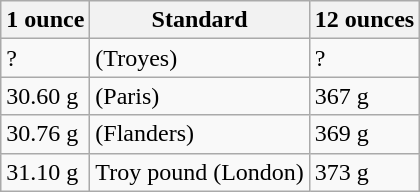<table class="wikitable" align="left" style="margin:0 1em 0 0">
<tr>
<th>1 ounce</th>
<th>Standard</th>
<th>12 ounces</th>
</tr>
<tr align="left">
<td>?</td>
<td> (Troyes)</td>
<td>?</td>
</tr>
<tr align="left">
<td>30.60 g</td>
<td> (Paris)</td>
<td>367 g</td>
</tr>
<tr align="left">
<td>30.76 g</td>
<td> (Flanders)</td>
<td>369 g</td>
</tr>
<tr align="left">
<td>31.10 g</td>
<td>Troy pound (London)</td>
<td>373 g</td>
</tr>
</table>
